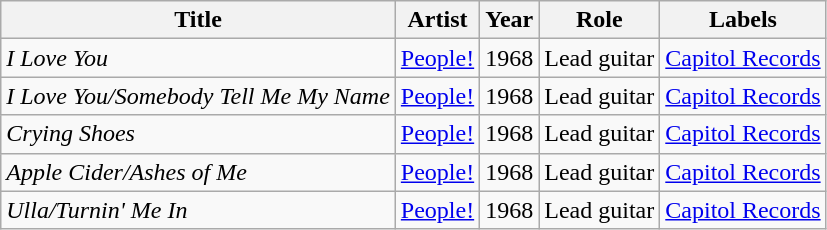<table class="wikitable">
<tr>
<th>Title</th>
<th>Artist</th>
<th>Year</th>
<th>Role</th>
<th>Labels</th>
</tr>
<tr>
<td><em>I Love You</em></td>
<td><a href='#'>People!</a></td>
<td>1968</td>
<td>Lead guitar</td>
<td><a href='#'>Capitol Records</a></td>
</tr>
<tr>
<td><em>I Love You/Somebody Tell Me My Name</em></td>
<td><a href='#'>People!</a></td>
<td>1968</td>
<td>Lead guitar</td>
<td><a href='#'>Capitol Records</a></td>
</tr>
<tr>
<td><em>Crying Shoes</em></td>
<td><a href='#'>People!</a></td>
<td>1968</td>
<td>Lead guitar</td>
<td><a href='#'>Capitol Records</a></td>
</tr>
<tr>
<td><em>Apple Cider/Ashes of Me</em></td>
<td><a href='#'>People!</a></td>
<td>1968</td>
<td>Lead guitar</td>
<td><a href='#'>Capitol Records</a></td>
</tr>
<tr>
<td><em>Ulla/Turnin' Me In</em></td>
<td><a href='#'>People!</a></td>
<td>1968</td>
<td>Lead guitar</td>
<td><a href='#'>Capitol Records</a></td>
</tr>
</table>
